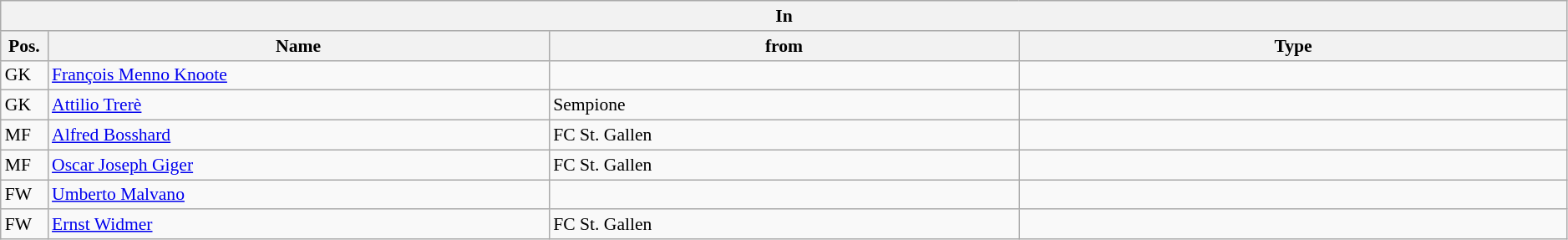<table class="wikitable" style="font-size:90%;width:99%;">
<tr>
<th colspan="4">In</th>
</tr>
<tr>
<th width=3%>Pos.</th>
<th width=32%>Name</th>
<th width=30%>from</th>
<th width=35%>Type</th>
</tr>
<tr>
<td>GK</td>
<td><a href='#'>François Menno Knoote</a></td>
<td></td>
<td></td>
</tr>
<tr>
<td>GK</td>
<td><a href='#'>Attilio Trerè</a></td>
<td>Sempione</td>
<td></td>
</tr>
<tr>
<td>MF</td>
<td><a href='#'>Alfred Bosshard</a></td>
<td>FC St. Gallen</td>
<td></td>
</tr>
<tr>
<td>MF</td>
<td><a href='#'>Oscar Joseph Giger</a></td>
<td>FC St. Gallen</td>
<td></td>
</tr>
<tr>
<td>FW</td>
<td><a href='#'>Umberto Malvano</a></td>
<td></td>
<td></td>
</tr>
<tr>
<td>FW</td>
<td><a href='#'>Ernst Widmer</a></td>
<td>FC St. Gallen</td>
<td></td>
</tr>
</table>
